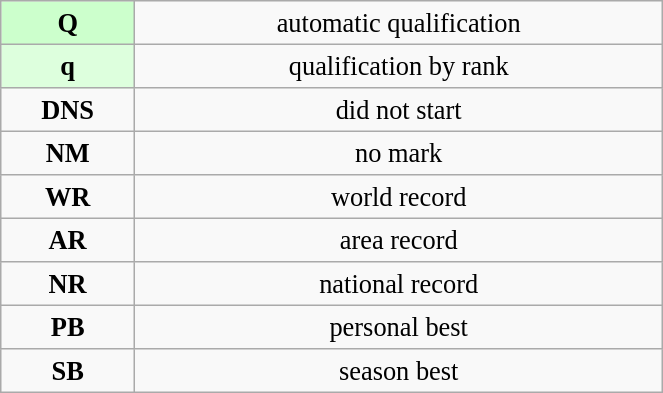<table class="wikitable" style=" text-align:center; font-size:110%;" width="35%">
<tr>
<td bgcolor="ccffcc"><strong>Q</strong></td>
<td>automatic qualification</td>
</tr>
<tr>
<td bgcolor="ddffdd"><strong>q</strong></td>
<td>qualification by rank</td>
</tr>
<tr>
<td><strong>DNS</strong></td>
<td>did not start</td>
</tr>
<tr>
<td><strong>NM</strong></td>
<td>no mark</td>
</tr>
<tr>
<td><strong>WR</strong></td>
<td>world record</td>
</tr>
<tr>
<td><strong>AR</strong></td>
<td>area record</td>
</tr>
<tr>
<td><strong>NR</strong></td>
<td>national record</td>
</tr>
<tr>
<td><strong>PB</strong></td>
<td>personal best</td>
</tr>
<tr>
<td><strong>SB</strong></td>
<td>season best</td>
</tr>
</table>
